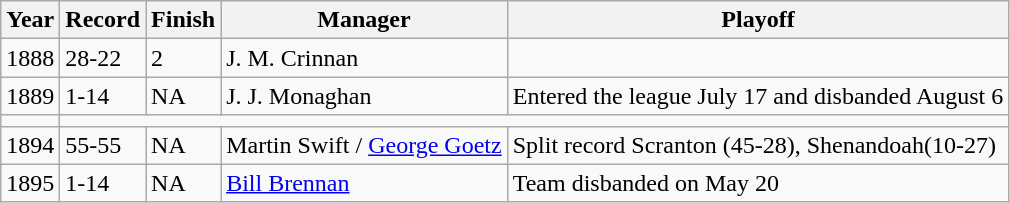<table class="wikitable">
<tr>
<th>Year</th>
<th>Record</th>
<th>Finish</th>
<th>Manager</th>
<th>Playoff</th>
</tr>
<tr>
<td>1888</td>
<td>28-22</td>
<td>2</td>
<td>J. M. Crinnan</td>
<td></td>
</tr>
<tr>
<td>1889</td>
<td>1-14</td>
<td>NA</td>
<td>J. J. Monaghan</td>
<td>Entered the league July 17 and disbanded August 6</td>
</tr>
<tr>
<td></td>
</tr>
<tr>
<td>1894</td>
<td>55-55</td>
<td>NA</td>
<td>Martin Swift / <a href='#'>George Goetz</a></td>
<td>Split record Scranton (45-28), Shenandoah(10-27)</td>
</tr>
<tr>
<td>1895</td>
<td>1-14</td>
<td>NA</td>
<td><a href='#'>Bill Brennan</a></td>
<td>Team disbanded on May 20</td>
</tr>
</table>
